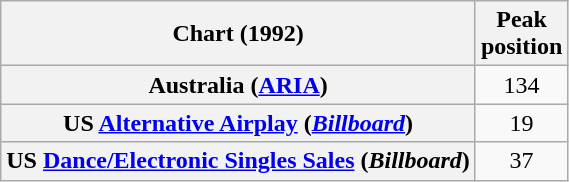<table class="wikitable plainrowheaders">
<tr>
<th scope="col">Chart (1992)</th>
<th scope="col">Peak<br>position</th>
</tr>
<tr>
<th scope="row">Australia (<a href='#'>ARIA</a>)</th>
<td align="center">134</td>
</tr>
<tr>
<th scope="row">US <a href='#'>Alternative Airplay</a> (<em><a href='#'>Billboard</a></em>)</th>
<td align="center">19</td>
</tr>
<tr>
<th scope="row">US <a href='#'>Dance/Electronic Singles Sales</a> (<em>Billboard</em>)</th>
<td align="center">37</td>
</tr>
</table>
